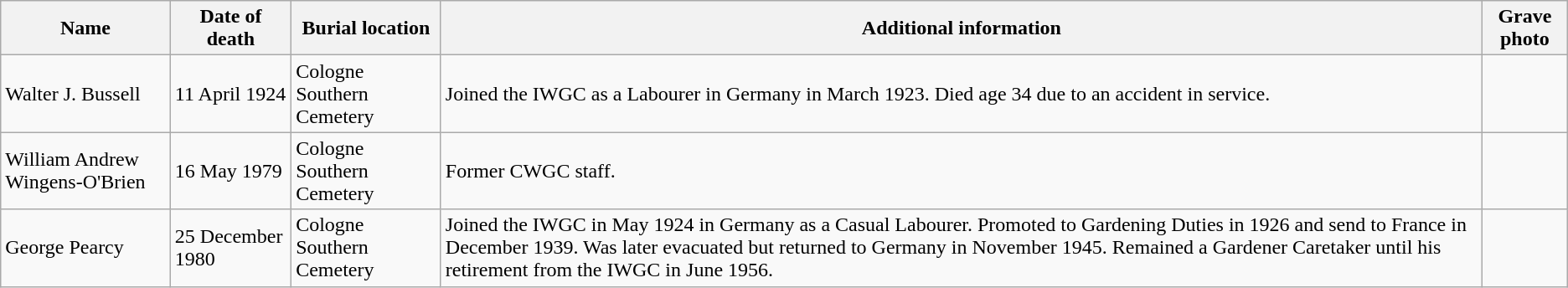<table class="wikitable">
<tr>
<th>Name</th>
<th>Date of death</th>
<th>Burial location</th>
<th>Additional information</th>
<th>Grave photo</th>
</tr>
<tr>
<td>Walter J. Bussell</td>
<td>11 April 1924</td>
<td>Cologne Southern Cemetery</td>
<td>Joined the IWGC as a Labourer in Germany in March 1923. Died age 34 due to an accident in service.</td>
<td></td>
</tr>
<tr>
<td>William Andrew Wingens-O'Brien</td>
<td>16 May 1979</td>
<td>Cologne Southern Cemetery</td>
<td>Former CWGC staff.</td>
<td></td>
</tr>
<tr>
<td>George Pearcy</td>
<td>25 December 1980</td>
<td>Cologne Southern Cemetery</td>
<td>Joined the IWGC in May 1924 in Germany as a Casual Labourer. Promoted to Gardening Duties in 1926 and send to France in December 1939. Was later evacuated but returned to Germany in November 1945. Remained a Gardener Caretaker until his retirement from the IWGC in June 1956.</td>
<td></td>
</tr>
</table>
